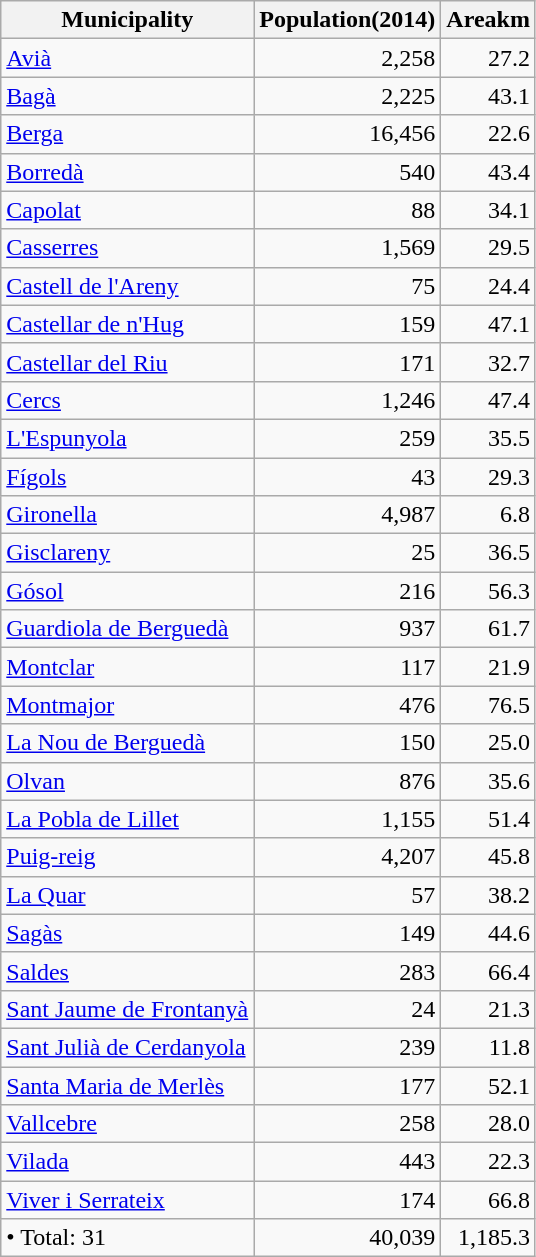<table class="wikitable sortable">
<tr>
<th>Municipality</th>
<th>Population(2014)</th>
<th>Areakm</th>
</tr>
<tr>
<td><a href='#'>Avià</a></td>
<td align=right>2,258</td>
<td align=right>27.2</td>
</tr>
<tr>
<td><a href='#'>Bagà</a></td>
<td align=right>2,225</td>
<td align=right>43.1</td>
</tr>
<tr>
<td><a href='#'>Berga</a></td>
<td align=right>16,456</td>
<td align=right>22.6</td>
</tr>
<tr>
<td><a href='#'>Borredà</a></td>
<td align=right>540</td>
<td align=right>43.4</td>
</tr>
<tr>
<td><a href='#'>Capolat</a></td>
<td align=right>88</td>
<td align=right>34.1</td>
</tr>
<tr>
<td><a href='#'>Casserres</a></td>
<td align=right>1,569</td>
<td align=right>29.5</td>
</tr>
<tr>
<td><a href='#'>Castell de l'Areny</a></td>
<td align=right>75</td>
<td align=right>24.4</td>
</tr>
<tr>
<td><a href='#'>Castellar de n'Hug</a></td>
<td align=right>159</td>
<td align=right>47.1</td>
</tr>
<tr>
<td><a href='#'>Castellar del Riu</a></td>
<td align=right>171</td>
<td align=right>32.7</td>
</tr>
<tr>
<td><a href='#'>Cercs</a></td>
<td align=right>1,246</td>
<td align=right>47.4</td>
</tr>
<tr>
<td><a href='#'>L'Espunyola</a></td>
<td align=right>259</td>
<td align=right>35.5</td>
</tr>
<tr>
<td><a href='#'>Fígols</a></td>
<td align=right>43</td>
<td align=right>29.3</td>
</tr>
<tr>
<td><a href='#'>Gironella</a></td>
<td align=right>4,987</td>
<td align=right>6.8</td>
</tr>
<tr>
<td><a href='#'>Gisclareny</a></td>
<td align=right>25</td>
<td align=right>36.5</td>
</tr>
<tr>
<td><a href='#'>Gósol</a></td>
<td align=right>216</td>
<td align=right>56.3</td>
</tr>
<tr>
<td><a href='#'>Guardiola de Berguedà</a></td>
<td align=right>937</td>
<td align=right>61.7</td>
</tr>
<tr>
<td><a href='#'>Montclar</a></td>
<td align=right>117</td>
<td align=right>21.9</td>
</tr>
<tr>
<td><a href='#'>Montmajor</a></td>
<td align=right>476</td>
<td align=right>76.5</td>
</tr>
<tr>
<td><a href='#'>La Nou de Berguedà</a></td>
<td align=right>150</td>
<td align=right>25.0</td>
</tr>
<tr>
<td><a href='#'>Olvan</a></td>
<td align=right>876</td>
<td align=right>35.6</td>
</tr>
<tr>
<td><a href='#'>La Pobla de Lillet</a></td>
<td align=right>1,155</td>
<td align=right>51.4</td>
</tr>
<tr>
<td><a href='#'>Puig-reig</a></td>
<td align=right>4,207</td>
<td align=right>45.8</td>
</tr>
<tr>
<td><a href='#'>La Quar</a></td>
<td align=right>57</td>
<td align=right>38.2</td>
</tr>
<tr>
<td><a href='#'>Sagàs</a></td>
<td align=right>149</td>
<td align=right>44.6</td>
</tr>
<tr>
<td><a href='#'>Saldes</a></td>
<td align=right>283</td>
<td align=right>66.4</td>
</tr>
<tr>
<td><a href='#'>Sant Jaume de Frontanyà</a></td>
<td align=right>24</td>
<td align=right>21.3</td>
</tr>
<tr>
<td><a href='#'>Sant Julià de Cerdanyola</a></td>
<td align=right>239</td>
<td align=right>11.8</td>
</tr>
<tr>
<td><a href='#'>Santa Maria de Merlès</a></td>
<td align=right>177</td>
<td align=right>52.1</td>
</tr>
<tr>
<td><a href='#'>Vallcebre</a></td>
<td align=right>258</td>
<td align=right>28.0</td>
</tr>
<tr>
<td><a href='#'>Vilada</a></td>
<td align=right>443</td>
<td align=right>22.3</td>
</tr>
<tr>
<td><a href='#'>Viver i Serrateix</a></td>
<td align=right>174</td>
<td align=right>66.8</td>
</tr>
<tr>
<td>• Total: 31</td>
<td align=right>40,039</td>
<td align=right>1,185.3</td>
</tr>
</table>
